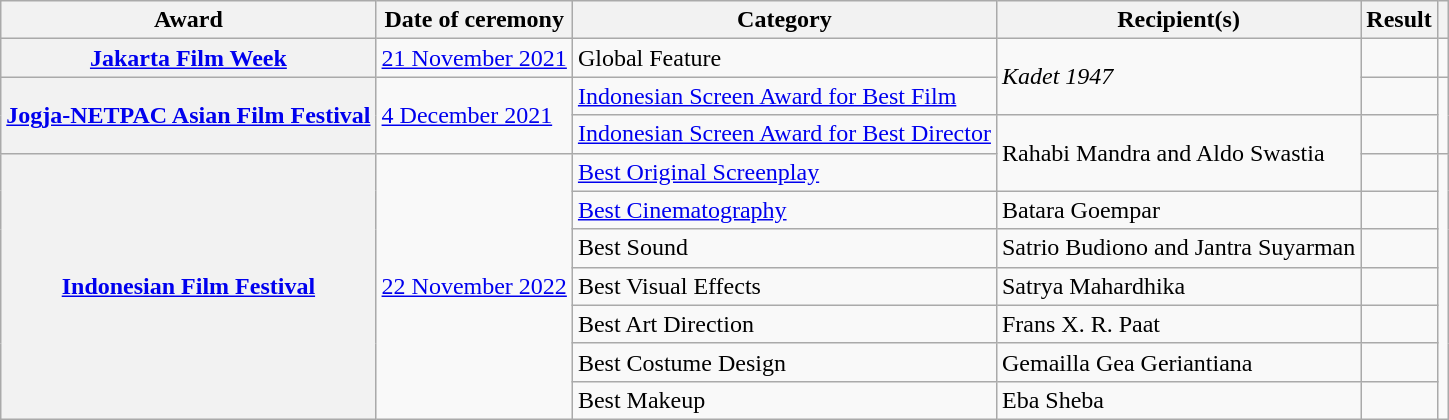<table class="wikitable sortable plainrowheaders">
<tr>
<th scope="col">Award</th>
<th scope="col">Date of ceremony</th>
<th scope="col">Category</th>
<th scope="col">Recipient(s)</th>
<th scope="col">Result</th>
<th scope="col" class="unsortable"></th>
</tr>
<tr>
<th scope="row"><a href='#'>Jakarta Film Week</a></th>
<td><a href='#'>21 November 2021</a></td>
<td>Global Feature</td>
<td rowspan="2"><em>Kadet 1947</em></td>
<td></td>
<td align="center"></td>
</tr>
<tr>
<th scope="row" rowspan="2"><a href='#'>Jogja-NETPAC Asian Film Festival</a></th>
<td rowspan="2"><a href='#'>4 December 2021</a></td>
<td><a href='#'>Indonesian Screen Award for Best Film</a></td>
<td></td>
<td align="center" rowspan="2"></td>
</tr>
<tr>
<td><a href='#'>Indonesian Screen Award for Best Director</a></td>
<td rowspan="2">Rahabi Mandra and Aldo Swastia</td>
<td></td>
</tr>
<tr>
<th scope="row" rowspan="7"><a href='#'>Indonesian Film Festival</a></th>
<td rowspan="7"><a href='#'>22 November 2022</a></td>
<td><a href='#'>Best Original Screenplay</a></td>
<td></td>
<td align="center" rowspan="7"></td>
</tr>
<tr>
<td><a href='#'>Best Cinematography</a></td>
<td>Batara Goempar</td>
<td></td>
</tr>
<tr>
<td>Best Sound</td>
<td>Satrio Budiono and Jantra Suyarman</td>
<td></td>
</tr>
<tr>
<td>Best Visual Effects</td>
<td>Satrya Mahardhika</td>
<td></td>
</tr>
<tr>
<td>Best Art Direction</td>
<td>Frans X. R. Paat</td>
<td></td>
</tr>
<tr>
<td>Best Costume Design</td>
<td>Gemailla Gea Geriantiana</td>
<td></td>
</tr>
<tr>
<td>Best Makeup</td>
<td>Eba Sheba</td>
<td></td>
</tr>
</table>
